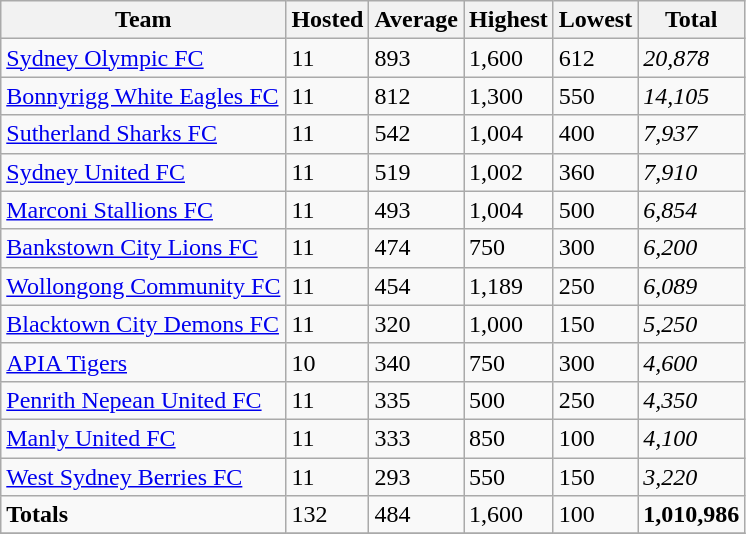<table class="wikitable">
<tr>
<th>Team</th>
<th>Hosted</th>
<th>Average</th>
<th>Highest</th>
<th>Lowest</th>
<th>Total</th>
</tr>
<tr>
<td><a href='#'>Sydney Olympic FC</a></td>
<td>11</td>
<td>893</td>
<td>1,600</td>
<td>612</td>
<td><em>20,878</em></td>
</tr>
<tr>
<td><a href='#'>Bonnyrigg White Eagles FC</a></td>
<td>11</td>
<td>812</td>
<td>1,300</td>
<td>550</td>
<td><em>14,105</em></td>
</tr>
<tr>
<td><a href='#'>Sutherland Sharks FC</a></td>
<td>11</td>
<td>542</td>
<td>1,004</td>
<td>400</td>
<td><em>7,937</em></td>
</tr>
<tr>
<td><a href='#'>Sydney United FC</a></td>
<td>11</td>
<td>519</td>
<td>1,002</td>
<td>360</td>
<td><em>7,910</em></td>
</tr>
<tr>
<td><a href='#'>Marconi Stallions FC</a></td>
<td>11</td>
<td>493</td>
<td>1,004</td>
<td>500</td>
<td><em>6,854</em></td>
</tr>
<tr>
<td><a href='#'>Bankstown City Lions FC</a></td>
<td>11</td>
<td>474</td>
<td>750</td>
<td>300</td>
<td><em>6,200</em></td>
</tr>
<tr>
<td><a href='#'>Wollongong Community FC</a></td>
<td>11</td>
<td>454</td>
<td>1,189</td>
<td>250</td>
<td><em>6,089</em></td>
</tr>
<tr>
<td><a href='#'>Blacktown City Demons FC</a></td>
<td>11</td>
<td>320</td>
<td>1,000</td>
<td>150</td>
<td><em>5,250</em></td>
</tr>
<tr>
<td><a href='#'>APIA Tigers</a></td>
<td>10</td>
<td>340</td>
<td>750</td>
<td>300</td>
<td><em>4,600</em></td>
</tr>
<tr>
<td><a href='#'>Penrith Nepean United FC</a></td>
<td>11</td>
<td>335</td>
<td>500</td>
<td>250</td>
<td><em>4,350</em></td>
</tr>
<tr>
<td><a href='#'>Manly United FC</a></td>
<td>11</td>
<td>333</td>
<td>850</td>
<td>100</td>
<td><em>4,100</em></td>
</tr>
<tr>
<td><a href='#'>West Sydney Berries FC</a></td>
<td>11</td>
<td>293</td>
<td>550</td>
<td>150</td>
<td><em>3,220</em></td>
</tr>
<tr>
<td><strong>Totals</strong></td>
<td>132</td>
<td>484</td>
<td>1,600</td>
<td>100</td>
<td><strong>1,010,986</strong></td>
</tr>
<tr>
</tr>
</table>
